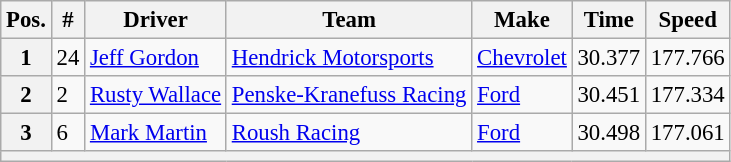<table class="wikitable" style="font-size:95%">
<tr>
<th>Pos.</th>
<th>#</th>
<th>Driver</th>
<th>Team</th>
<th>Make</th>
<th>Time</th>
<th>Speed</th>
</tr>
<tr>
<th>1</th>
<td>24</td>
<td><a href='#'>Jeff Gordon</a></td>
<td><a href='#'>Hendrick Motorsports</a></td>
<td><a href='#'>Chevrolet</a></td>
<td>30.377</td>
<td>177.766</td>
</tr>
<tr>
<th>2</th>
<td>2</td>
<td><a href='#'>Rusty Wallace</a></td>
<td><a href='#'>Penske-Kranefuss Racing</a></td>
<td><a href='#'>Ford</a></td>
<td>30.451</td>
<td>177.334</td>
</tr>
<tr>
<th>3</th>
<td>6</td>
<td><a href='#'>Mark Martin</a></td>
<td><a href='#'>Roush Racing</a></td>
<td><a href='#'>Ford</a></td>
<td>30.498</td>
<td>177.061</td>
</tr>
<tr>
<th colspan="7"></th>
</tr>
</table>
